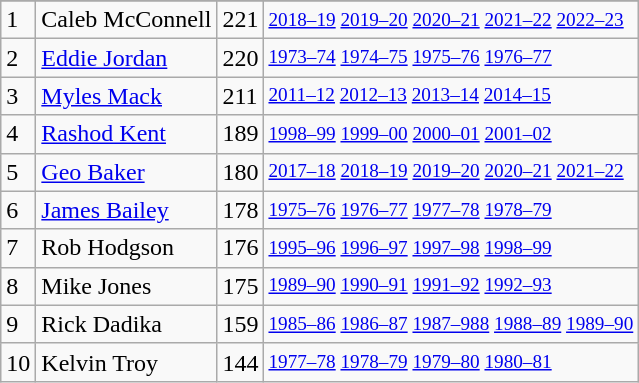<table class="wikitable">
<tr>
</tr>
<tr>
<td>1</td>
<td>Caleb McConnell</td>
<td>221</td>
<td style="font-size:80%;"><a href='#'>2018–19</a> <a href='#'>2019–20</a> <a href='#'>2020–21</a> <a href='#'>2021–22</a> <a href='#'>2022–23</a></td>
</tr>
<tr>
<td>2</td>
<td><a href='#'>Eddie Jordan</a></td>
<td>220</td>
<td style="font-size:80%;"><a href='#'>1973–74</a> <a href='#'>1974–75</a> <a href='#'>1975–76</a> <a href='#'>1976–77</a></td>
</tr>
<tr>
<td>3</td>
<td><a href='#'>Myles Mack</a></td>
<td>211</td>
<td style="font-size:80%;"><a href='#'>2011–12</a> <a href='#'>2012–13</a> <a href='#'>2013–14</a> <a href='#'>2014–15</a></td>
</tr>
<tr>
<td>4</td>
<td><a href='#'>Rashod Kent</a></td>
<td>189</td>
<td style="font-size:80%;"><a href='#'>1998–99</a> <a href='#'>1999–00</a> <a href='#'>2000–01</a> <a href='#'>2001–02</a></td>
</tr>
<tr>
<td>5</td>
<td><a href='#'>Geo Baker</a></td>
<td>180</td>
<td style="font-size:80%;"><a href='#'>2017–18</a> <a href='#'>2018–19</a> <a href='#'>2019–20</a> <a href='#'>2020–21</a> <a href='#'>2021–22</a></td>
</tr>
<tr>
<td>6</td>
<td><a href='#'>James Bailey</a></td>
<td>178</td>
<td style="font-size:80%;"><a href='#'>1975–76</a> <a href='#'>1976–77</a> <a href='#'>1977–78</a> <a href='#'>1978–79</a></td>
</tr>
<tr>
<td>7</td>
<td>Rob Hodgson</td>
<td>176</td>
<td style="font-size:80%;"><a href='#'>1995–96</a> <a href='#'>1996–97</a> <a href='#'>1997–98</a> <a href='#'>1998–99</a></td>
</tr>
<tr>
<td>8</td>
<td>Mike Jones</td>
<td>175</td>
<td style="font-size:80%;"><a href='#'>1989–90</a> <a href='#'>1990–91</a> <a href='#'>1991–92</a> <a href='#'>1992–93</a></td>
</tr>
<tr>
<td>9</td>
<td>Rick Dadika</td>
<td>159</td>
<td style="font-size:80%;"><a href='#'>1985–86</a> <a href='#'>1986–87</a> <a href='#'>1987–988</a> <a href='#'>1988–89</a> <a href='#'>1989–90</a></td>
</tr>
<tr>
<td>10</td>
<td>Kelvin Troy</td>
<td>144</td>
<td style="font-size:80%;"><a href='#'>1977–78</a> <a href='#'>1978–79</a> <a href='#'>1979–80</a> <a href='#'>1980–81</a></td>
</tr>
</table>
